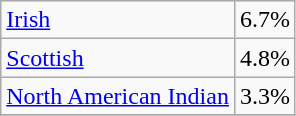<table class="wikitable" align="left">
<tr>
<td><a href='#'>Irish</a></td>
<td>6.7%</td>
</tr>
<tr>
<td><a href='#'>Scottish</a></td>
<td>4.8%</td>
</tr>
<tr>
<td><a href='#'>North American Indian</a></td>
<td>3.3%</td>
</tr>
<tr>
</tr>
</table>
